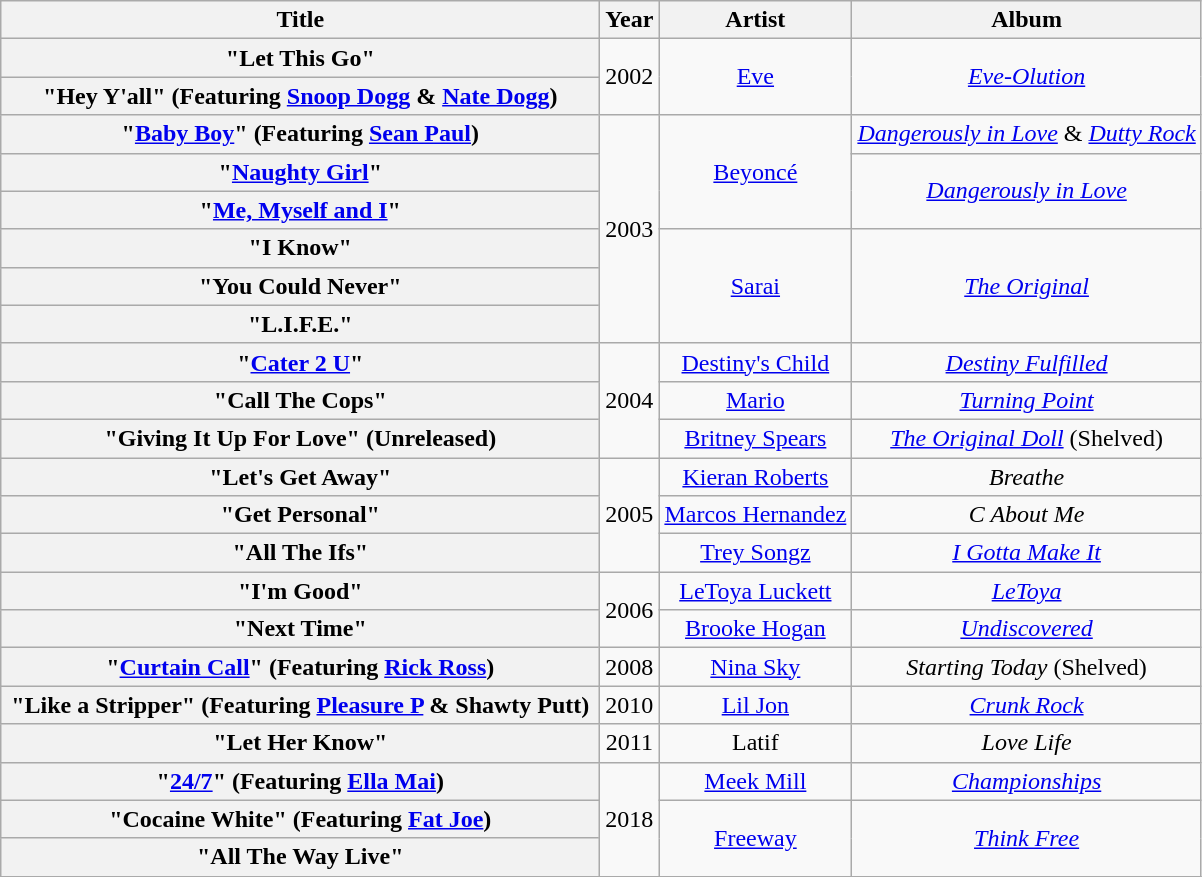<table class="wikitable plainrowheaders" style="text-align:center;">
<tr>
<th scope="col" style="width:24.5em;">Title</th>
<th scope="col">Year</th>
<th scope="col">Artist</th>
<th scope="col">Album</th>
</tr>
<tr>
<th scope="row">"Let This Go"</th>
<td rowspan="2">2002</td>
<td rowspan="2"><a href='#'>Eve</a></td>
<td rowspan="2"><em><a href='#'>Eve-Olution</a></em></td>
</tr>
<tr>
<th scope="row">"Hey Y'all" (Featuring <a href='#'>Snoop Dogg</a> & <a href='#'>Nate Dogg</a>)</th>
</tr>
<tr>
<th scope="row">"<a href='#'>Baby Boy</a>" (Featuring <a href='#'>Sean Paul</a>)</th>
<td rowspan="6">2003</td>
<td rowspan="3"><a href='#'>Beyoncé</a></td>
<td><em><a href='#'>Dangerously in Love</a></em> & <em><a href='#'>Dutty Rock</a></em></td>
</tr>
<tr>
<th scope="row">"<a href='#'>Naughty Girl</a>"</th>
<td rowspan="2"><em><a href='#'>Dangerously in Love</a></em></td>
</tr>
<tr>
<th scope="row">"<a href='#'>Me, Myself and I</a>"</th>
</tr>
<tr>
<th scope="row">"I Know"</th>
<td rowspan="3"><a href='#'>Sarai</a></td>
<td rowspan="3"><em><a href='#'>The Original</a></em></td>
</tr>
<tr>
<th scope="row">"You Could Never"</th>
</tr>
<tr>
<th scope="row">"L.I.F.E."</th>
</tr>
<tr>
<th scope="row">"<a href='#'>Cater 2 U</a>"</th>
<td rowspan="3">2004</td>
<td><a href='#'>Destiny's Child</a></td>
<td><em><a href='#'>Destiny Fulfilled</a></em></td>
</tr>
<tr>
<th scope="row">"Call The Cops"</th>
<td><a href='#'>Mario</a></td>
<td><em><a href='#'>Turning Point</a></em></td>
</tr>
<tr>
<th scope="row">"Giving It Up For Love" (Unreleased)</th>
<td><a href='#'>Britney Spears</a></td>
<td><em><a href='#'>The Original Doll</a></em> (Shelved)</td>
</tr>
<tr>
<th scope="row">"Let's Get Away"</th>
<td rowspan="3">2005</td>
<td><a href='#'>Kieran Roberts</a></td>
<td><em>Breathe</em></td>
</tr>
<tr>
<th scope="row">"Get Personal"</th>
<td><a href='#'>Marcos Hernandez</a></td>
<td><em>C About Me</em></td>
</tr>
<tr>
<th scope="row">"All The Ifs"</th>
<td><a href='#'>Trey Songz</a></td>
<td><em><a href='#'>I Gotta Make It</a></em></td>
</tr>
<tr>
<th scope="row">"I'm Good"</th>
<td rowspan="2">2006</td>
<td><a href='#'>LeToya Luckett</a></td>
<td><em><a href='#'>LeToya</a></em></td>
</tr>
<tr>
<th scope="row">"Next Time"</th>
<td><a href='#'>Brooke Hogan</a></td>
<td><em><a href='#'>Undiscovered</a></em></td>
</tr>
<tr>
<th scope="row">"<a href='#'>Curtain Call</a>" (Featuring <a href='#'>Rick Ross</a>) </th>
<td>2008</td>
<td><a href='#'>Nina Sky</a></td>
<td><em>Starting Today</em> (Shelved)</td>
</tr>
<tr>
<th scope="row">"Like a Stripper" (Featuring <a href='#'>Pleasure P</a> & Shawty Putt)</th>
<td>2010</td>
<td><a href='#'>Lil Jon</a></td>
<td><em><a href='#'>Crunk Rock</a></em></td>
</tr>
<tr>
<th scope="row">"Let Her Know"</th>
<td>2011</td>
<td>Latif</td>
<td><em>Love Life</em></td>
</tr>
<tr>
<th scope="row">"<a href='#'>24/7</a>" (Featuring <a href='#'>Ella Mai</a>)</th>
<td rowspan="3">2018</td>
<td><a href='#'>Meek Mill</a></td>
<td><em><a href='#'>Championships</a></em></td>
</tr>
<tr>
<th scope="row">"Cocaine White" (Featuring <a href='#'>Fat Joe</a>)</th>
<td rowspan="2"><a href='#'>Freeway</a></td>
<td rowspan="2"><em><a href='#'>Think Free</a></em></td>
</tr>
<tr>
<th scope="row">"All The Way Live"</th>
</tr>
<tr>
</tr>
</table>
